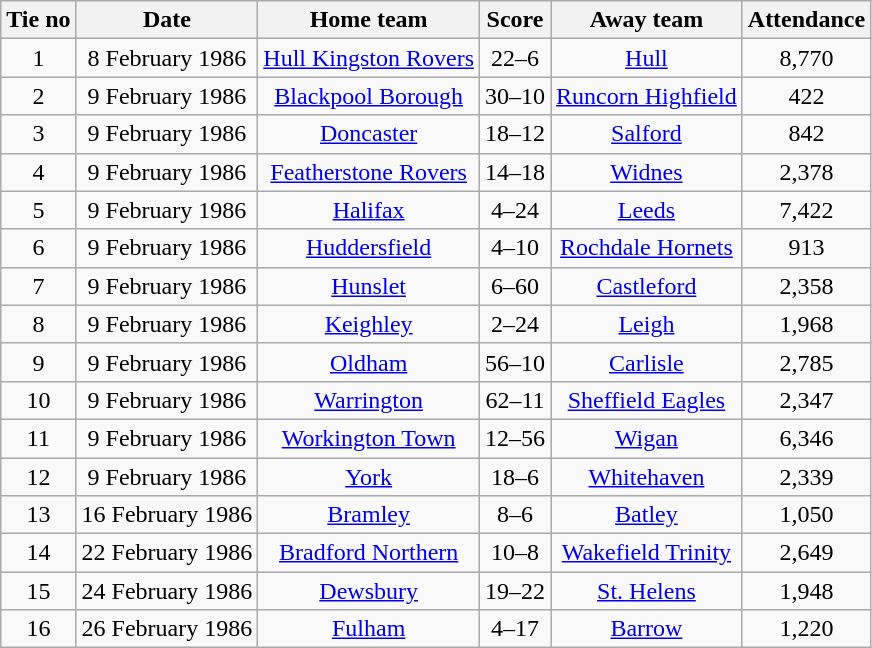<table class="wikitable" style="text-align:center">
<tr>
<th>Tie no</th>
<th>Date</th>
<th>Home team</th>
<th>Score</th>
<th>Away team</th>
<th>Attendance</th>
</tr>
<tr>
<td>1</td>
<td>8 February 1986</td>
<td><a href='#'>Hull Kingston Rovers</a></td>
<td>22–6</td>
<td><a href='#'>Hull</a></td>
<td>8,770</td>
</tr>
<tr>
<td>2</td>
<td>9 February 1986</td>
<td><a href='#'>Blackpool Borough</a></td>
<td>30–10</td>
<td><a href='#'>Runcorn Highfield</a></td>
<td>422</td>
</tr>
<tr>
<td>3</td>
<td>9 February 1986</td>
<td><a href='#'>Doncaster</a></td>
<td>18–12</td>
<td><a href='#'>Salford</a></td>
<td>842</td>
</tr>
<tr>
<td>4</td>
<td>9 February 1986</td>
<td><a href='#'>Featherstone Rovers</a></td>
<td>14–18</td>
<td><a href='#'>Widnes</a></td>
<td>2,378</td>
</tr>
<tr>
<td>5</td>
<td>9 February 1986</td>
<td><a href='#'>Halifax</a></td>
<td>4–24</td>
<td><a href='#'>Leeds</a></td>
<td>7,422</td>
</tr>
<tr>
<td>6</td>
<td>9 February 1986</td>
<td><a href='#'>Huddersfield</a></td>
<td>4–10</td>
<td><a href='#'>Rochdale Hornets</a></td>
<td>913</td>
</tr>
<tr>
<td>7</td>
<td>9 February 1986</td>
<td><a href='#'>Hunslet</a></td>
<td>6–60</td>
<td><a href='#'>Castleford</a></td>
<td>2,358</td>
</tr>
<tr>
<td>8</td>
<td>9 February 1986</td>
<td><a href='#'>Keighley</a></td>
<td>2–24</td>
<td><a href='#'>Leigh</a></td>
<td>1,968</td>
</tr>
<tr>
<td>9</td>
<td>9 February 1986</td>
<td><a href='#'>Oldham</a></td>
<td>56–10</td>
<td><a href='#'>Carlisle</a></td>
<td>2,785</td>
</tr>
<tr>
<td>10</td>
<td>9 February 1986</td>
<td><a href='#'>Warrington</a></td>
<td>62–11</td>
<td><a href='#'>Sheffield Eagles</a></td>
<td>2,347</td>
</tr>
<tr>
<td>11</td>
<td>9 February 1986</td>
<td><a href='#'>Workington Town</a></td>
<td>12–56</td>
<td><a href='#'>Wigan</a></td>
<td>6,346</td>
</tr>
<tr>
<td>12</td>
<td>9 February 1986</td>
<td><a href='#'>York</a></td>
<td>18–6</td>
<td><a href='#'>Whitehaven</a></td>
<td>2,339</td>
</tr>
<tr>
<td>13</td>
<td>16 February 1986</td>
<td><a href='#'>Bramley</a></td>
<td>8–6</td>
<td><a href='#'>Batley</a></td>
<td>1,050</td>
</tr>
<tr>
<td>14</td>
<td>22 February 1986</td>
<td><a href='#'>Bradford Northern</a></td>
<td>10–8</td>
<td><a href='#'>Wakefield Trinity</a></td>
<td>2,649</td>
</tr>
<tr>
<td>15</td>
<td>24 February 1986</td>
<td><a href='#'>Dewsbury</a></td>
<td>19–22</td>
<td><a href='#'>St. Helens</a></td>
<td>1,948</td>
</tr>
<tr>
<td>16</td>
<td>26 February 1986</td>
<td><a href='#'>Fulham</a></td>
<td>4–17</td>
<td><a href='#'>Barrow</a></td>
<td>1,220</td>
</tr>
</table>
